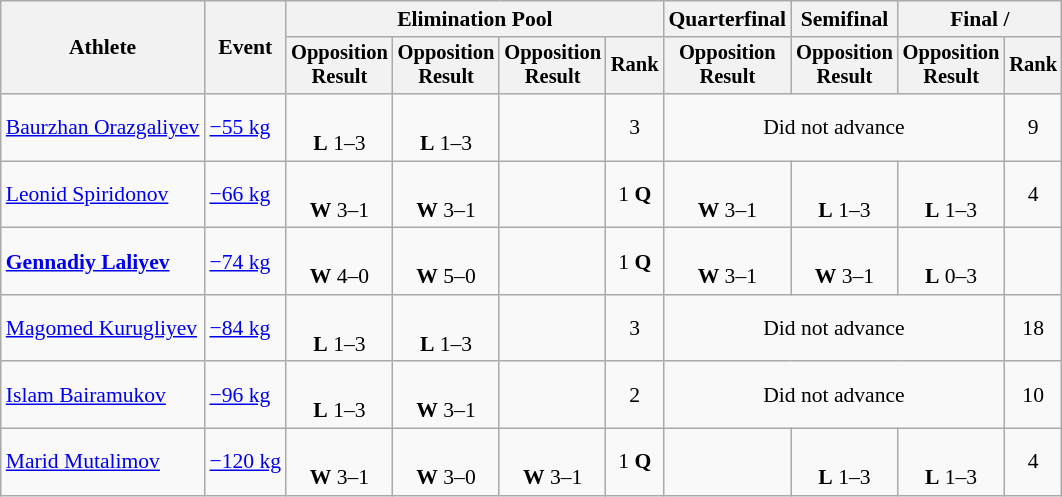<table class="wikitable" style="font-size:90%">
<tr>
<th rowspan="2">Athlete</th>
<th rowspan="2">Event</th>
<th colspan=4>Elimination Pool</th>
<th>Quarterfinal</th>
<th>Semifinal</th>
<th colspan=2>Final / </th>
</tr>
<tr style="font-size: 95%">
<th>Opposition<br>Result</th>
<th>Opposition<br>Result</th>
<th>Opposition<br>Result</th>
<th>Rank</th>
<th>Opposition<br>Result</th>
<th>Opposition<br>Result</th>
<th>Opposition<br>Result</th>
<th>Rank</th>
</tr>
<tr align=center>
<td align=left><a href='#'>Baurzhan Orazgaliyev</a></td>
<td align=left><a href='#'>−55 kg</a></td>
<td><br><strong>L</strong> 1–3 <sup></sup></td>
<td><br><strong>L</strong> 1–3 <sup></sup></td>
<td></td>
<td>3</td>
<td colspan=3>Did not advance</td>
<td>9</td>
</tr>
<tr align=center>
<td align=left><a href='#'>Leonid Spiridonov</a></td>
<td align=left><a href='#'>−66 kg</a></td>
<td><br><strong>W</strong> 3–1 <sup></sup></td>
<td><br><strong>W</strong> 3–1 <sup></sup></td>
<td></td>
<td>1 <strong>Q</strong></td>
<td><br><strong>W</strong> 3–1 <sup></sup></td>
<td><br><strong>L</strong> 1–3 <sup></sup></td>
<td><br><strong>L</strong> 1–3 <sup></sup></td>
<td>4</td>
</tr>
<tr align=center>
<td align=left><strong><a href='#'>Gennadiy Laliyev</a></strong></td>
<td align=left><a href='#'>−74 kg</a></td>
<td><br><strong>W</strong> 4–0 <sup></sup></td>
<td><br><strong>W</strong> 5–0 <sup></sup></td>
<td></td>
<td>1 <strong>Q</strong></td>
<td><br><strong>W</strong> 3–1 <sup></sup></td>
<td><br><strong>W</strong> 3–1 <sup></sup></td>
<td><br><strong>L</strong> 0–3 <sup></sup></td>
<td></td>
</tr>
<tr align=center>
<td align=left><a href='#'>Magomed Kurugliyev</a></td>
<td align=left><a href='#'>−84 kg</a></td>
<td><br><strong>L</strong> 1–3 <sup></sup></td>
<td><br><strong>L</strong> 1–3 <sup></sup></td>
<td></td>
<td>3</td>
<td colspan=3>Did not advance</td>
<td>18</td>
</tr>
<tr align=center>
<td align=left><a href='#'>Islam Bairamukov</a></td>
<td align=left><a href='#'>−96 kg</a></td>
<td><br><strong>L</strong> 1–3 <sup></sup></td>
<td><br><strong>W</strong> 3–1 <sup></sup></td>
<td></td>
<td>2</td>
<td colspan=3>Did not advance</td>
<td>10</td>
</tr>
<tr align=center>
<td align=left><a href='#'>Marid Mutalimov</a></td>
<td align=left><a href='#'>−120 kg</a></td>
<td><br><strong>W</strong> 3–1 <sup></sup></td>
<td><br><strong>W</strong> 3–0 <sup></sup></td>
<td><br><strong>W</strong> 3–1 <sup></sup></td>
<td>1 <strong>Q</strong></td>
<td></td>
<td><br><strong>L</strong> 1–3 <sup></sup></td>
<td><br><strong>L</strong> 1–3 <sup></sup></td>
<td>4</td>
</tr>
</table>
